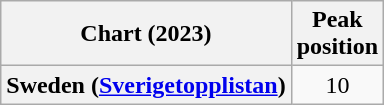<table class="wikitable plainrowheaders" style="text-align:center">
<tr>
<th scope="col">Chart (2023)</th>
<th scope="col">Peak<br>position</th>
</tr>
<tr>
<th scope="row">Sweden (<a href='#'>Sverigetopplistan</a>)</th>
<td>10</td>
</tr>
</table>
